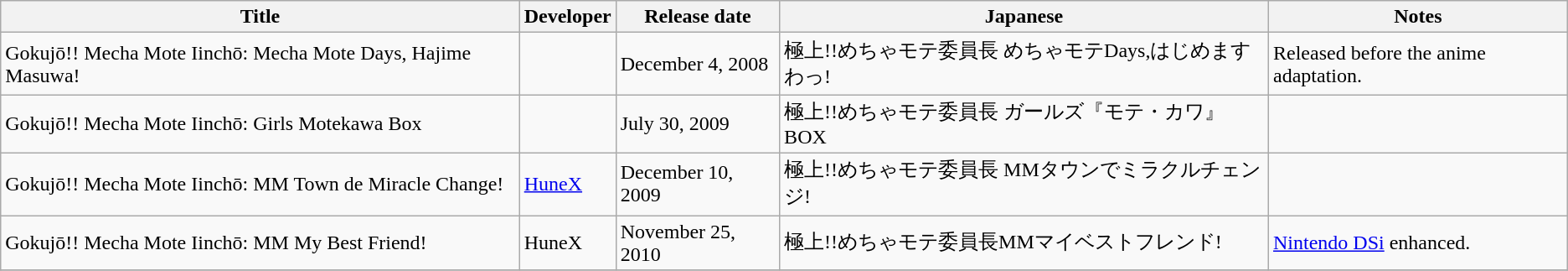<table class="wikitable sortable">
<tr>
<th>Title</th>
<th>Developer</th>
<th>Release date</th>
<th>Japanese</th>
<th>Notes</th>
</tr>
<tr>
<td>Gokujō!! Mecha Mote Iinchō: Mecha Mote Days, Hajime Masuwa!</td>
<td></td>
<td>December 4, 2008</td>
<td>極上!!めちゃモテ委員長 めちゃモテDays,はじめますわっ!</td>
<td>Released before the anime adaptation.</td>
</tr>
<tr>
<td>Gokujō!! Mecha Mote Iinchō: Girls Motekawa Box</td>
<td></td>
<td>July 30, 2009</td>
<td>極上!!めちゃモテ委員長 ガールズ『モテ・カワ』BOX</td>
<td></td>
</tr>
<tr>
<td>Gokujō!! Mecha Mote Iinchō: MM Town de Miracle Change!</td>
<td><a href='#'>HuneX</a></td>
<td>December 10, 2009</td>
<td>極上!!めちゃモテ委員長 MMタウンでミラクルチェンジ!</td>
<td></td>
</tr>
<tr>
<td>Gokujō!! Mecha Mote Iinchō: MM My Best Friend!</td>
<td>HuneX</td>
<td>November 25, 2010</td>
<td>極上!!めちゃモテ委員長MMマイベストフレンド!</td>
<td><a href='#'>Nintendo DSi</a> enhanced.</td>
</tr>
<tr>
</tr>
</table>
